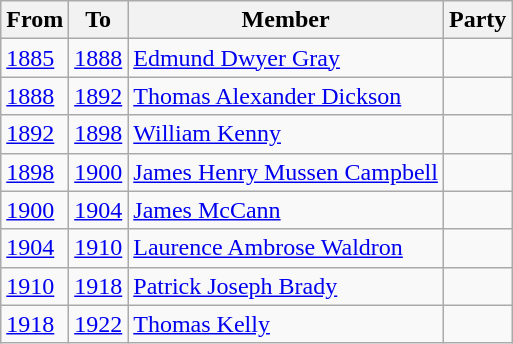<table class=wikitable>
<tr>
<th>From</th>
<th>To</th>
<th>Member</th>
<th colspan="2">Party</th>
</tr>
<tr>
<td><a href='#'>1885</a></td>
<td><a href='#'>1888</a></td>
<td><a href='#'>Edmund Dwyer Gray</a></td>
<td></td>
</tr>
<tr>
<td><a href='#'>1888</a></td>
<td><a href='#'>1892</a></td>
<td><a href='#'>Thomas Alexander Dickson</a></td>
<td></td>
</tr>
<tr>
<td><a href='#'>1892</a></td>
<td><a href='#'>1898</a></td>
<td><a href='#'>William Kenny</a></td>
<td></td>
</tr>
<tr>
<td><a href='#'>1898</a></td>
<td><a href='#'>1900</a></td>
<td><a href='#'>James Henry Mussen Campbell</a></td>
<td></td>
</tr>
<tr>
<td><a href='#'>1900</a></td>
<td><a href='#'>1904</a></td>
<td><a href='#'>James McCann</a></td>
<td></td>
</tr>
<tr>
<td><a href='#'>1904</a></td>
<td><a href='#'>1910</a></td>
<td><a href='#'>Laurence Ambrose Waldron</a></td>
<td></td>
</tr>
<tr>
<td><a href='#'>1910</a></td>
<td><a href='#'>1918</a></td>
<td><a href='#'>Patrick Joseph Brady</a></td>
<td></td>
</tr>
<tr>
<td><a href='#'>1918</a></td>
<td><a href='#'>1922</a></td>
<td><a href='#'>Thomas Kelly</a></td>
<td></td>
</tr>
</table>
